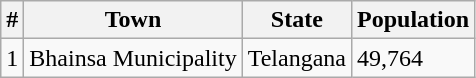<table class="wikitable">
<tr>
<th>#</th>
<th>Town</th>
<th>State</th>
<th>Population</th>
</tr>
<tr>
<td>1</td>
<td>Bhainsa Municipality</td>
<td>Telangana</td>
<td>49,764</td>
</tr>
</table>
